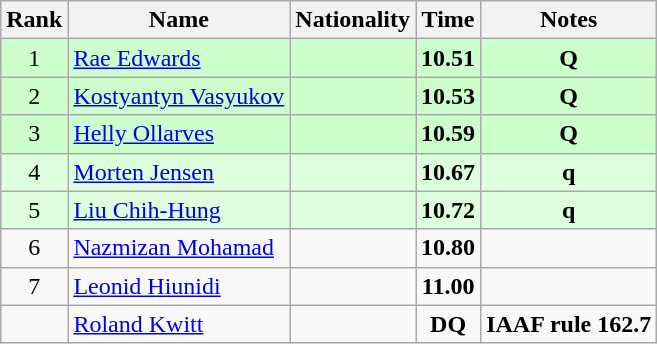<table class="wikitable sortable" style="text-align:center">
<tr>
<th>Rank</th>
<th>Name</th>
<th>Nationality</th>
<th>Time</th>
<th>Notes</th>
</tr>
<tr bgcolor=ccffcc>
<td>1</td>
<td align=left><a href='#'>Rae Edwards</a></td>
<td align=left></td>
<td><strong>10.51</strong></td>
<td><strong>Q</strong></td>
</tr>
<tr bgcolor=ccffcc>
<td>2</td>
<td align=left><a href='#'>Kostyantyn Vasyukov</a></td>
<td align=left></td>
<td><strong>10.53</strong></td>
<td><strong>Q</strong></td>
</tr>
<tr bgcolor=ccffcc>
<td>3</td>
<td align=left><a href='#'>Helly Ollarves</a></td>
<td align=left></td>
<td><strong>10.59</strong></td>
<td><strong>Q</strong></td>
</tr>
<tr bgcolor=ddffdd>
<td>4</td>
<td align=left><a href='#'>Morten Jensen</a></td>
<td align=left></td>
<td><strong>10.67</strong></td>
<td><strong>q</strong></td>
</tr>
<tr bgcolor=ddffdd>
<td>5</td>
<td align=left><a href='#'>Liu Chih-Hung</a></td>
<td align=left></td>
<td><strong>10.72</strong></td>
<td><strong>q</strong></td>
</tr>
<tr>
<td>6</td>
<td align=left><a href='#'>Nazmizan Mohamad</a></td>
<td align=left></td>
<td><strong>10.80</strong></td>
<td></td>
</tr>
<tr>
<td>7</td>
<td align=left><a href='#'>Leonid Hiunidi</a></td>
<td align=left></td>
<td><strong>11.00</strong></td>
<td></td>
</tr>
<tr>
<td></td>
<td align=left><a href='#'>Roland Kwitt</a></td>
<td align=left></td>
<td><strong>DQ</strong></td>
<td><strong>IAAF rule 162.7</strong></td>
</tr>
</table>
